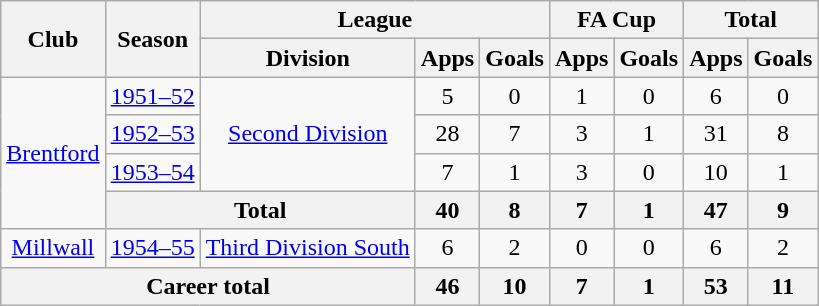<table class="wikitable" style="text-align: center;">
<tr>
<th rowspan="2">Club</th>
<th rowspan="2">Season</th>
<th colspan="3">League</th>
<th colspan="2">FA Cup</th>
<th colspan="2">Total</th>
</tr>
<tr>
<th>Division</th>
<th>Apps</th>
<th>Goals</th>
<th>Apps</th>
<th>Goals</th>
<th>Apps</th>
<th>Goals</th>
</tr>
<tr>
<td rowspan="4"><a href='#'>Brentford</a></td>
<td><a href='#'>1951–52</a></td>
<td rowspan="3"><a href='#'>Second Division</a></td>
<td>5</td>
<td>0</td>
<td>1</td>
<td>0</td>
<td>6</td>
<td>0</td>
</tr>
<tr>
<td><a href='#'>1952–53</a></td>
<td>28</td>
<td>7</td>
<td>3</td>
<td>1</td>
<td>31</td>
<td>8</td>
</tr>
<tr>
<td><a href='#'>1953–54</a></td>
<td>7</td>
<td>1</td>
<td>3</td>
<td>0</td>
<td>10</td>
<td>1</td>
</tr>
<tr>
<th colspan="2">Total</th>
<th>40</th>
<th>8</th>
<th>7</th>
<th>1</th>
<th>47</th>
<th>9</th>
</tr>
<tr>
<td><a href='#'>Millwall</a></td>
<td><a href='#'>1954–55</a></td>
<td><a href='#'>Third Division South</a></td>
<td>6</td>
<td>2</td>
<td>0</td>
<td>0</td>
<td>6</td>
<td>2</td>
</tr>
<tr>
<th colspan="3">Career total</th>
<th>46</th>
<th>10</th>
<th>7</th>
<th>1</th>
<th>53</th>
<th>11</th>
</tr>
</table>
